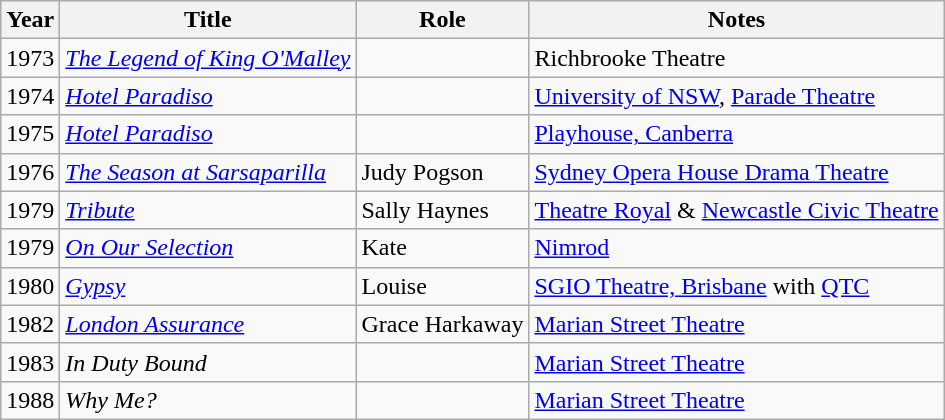<table class="wikitable sortable">
<tr>
<th>Year</th>
<th>Title</th>
<th>Role</th>
<th class="unsortable">Notes</th>
</tr>
<tr>
<td>1973</td>
<td><em><a href='#'>The Legend of King O'Malley</a></em></td>
<td></td>
<td>Richbrooke Theatre</td>
</tr>
<tr>
<td>1974</td>
<td><em><a href='#'>Hotel Paradiso</a></em></td>
<td></td>
<td><a href='#'>University of NSW</a>, <a href='#'>Parade Theatre</a></td>
</tr>
<tr>
<td>1975</td>
<td><em><a href='#'>Hotel Paradiso</a></em></td>
<td></td>
<td><a href='#'>Playhouse, Canberra</a></td>
</tr>
<tr>
<td>1976</td>
<td><em><a href='#'>The Season at Sarsaparilla</a></em></td>
<td>Judy Pogson</td>
<td><a href='#'>Sydney Opera House Drama Theatre</a></td>
</tr>
<tr>
<td>1979</td>
<td><em><a href='#'>Tribute</a></em></td>
<td>Sally Haynes</td>
<td><a href='#'>Theatre Royal</a> & <a href='#'>Newcastle Civic Theatre</a></td>
</tr>
<tr>
<td>1979</td>
<td><em><a href='#'>On Our Selection</a></em></td>
<td>Kate</td>
<td><a href='#'>Nimrod</a></td>
</tr>
<tr>
<td>1980</td>
<td><em><a href='#'>Gypsy</a></em></td>
<td>Louise</td>
<td><a href='#'>SGIO Theatre, Brisbane</a> with <a href='#'>QTC</a></td>
</tr>
<tr>
<td>1982</td>
<td><em><a href='#'>London Assurance</a></em></td>
<td>Grace Harkaway</td>
<td><a href='#'>Marian Street Theatre</a></td>
</tr>
<tr>
<td>1983</td>
<td><em>In Duty Bound</em></td>
<td></td>
<td><a href='#'>Marian Street Theatre</a></td>
</tr>
<tr>
<td>1988</td>
<td><em>Why Me?</em></td>
<td></td>
<td><a href='#'>Marian Street Theatre</a></td>
</tr>
</table>
